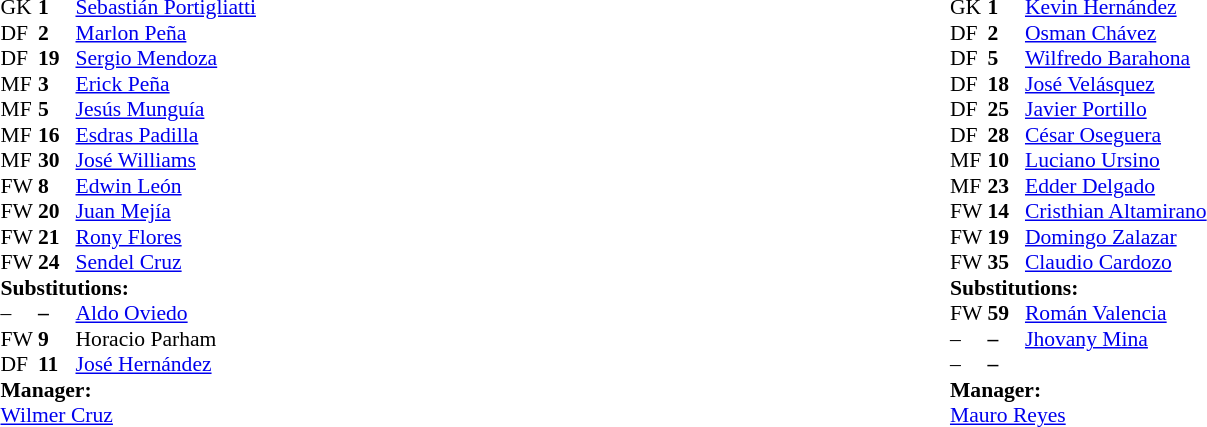<table style="width:100%;">
<tr>
<td style="vertical-align:top; width:50%;"><br><table style = "font-size: 90%" cellspacing = "0" cellpadding = "0">
<tr>
<td colspan = 4></td>
</tr>
<tr>
<th style="width:25px;"></th>
<th style="width:25px;"></th>
</tr>
<tr>
<td>GK</td>
<td><strong>1</strong></td>
<td> <a href='#'>Sebastián Portigliatti</a></td>
</tr>
<tr>
<td>DF</td>
<td><strong>2</strong></td>
<td> <a href='#'>Marlon Peña</a></td>
<td></td>
<td></td>
</tr>
<tr>
<td>DF</td>
<td><strong>19</strong></td>
<td> <a href='#'>Sergio Mendoza</a></td>
</tr>
<tr>
<td>MF</td>
<td><strong>3</strong></td>
<td> <a href='#'>Erick Peña</a></td>
</tr>
<tr>
<td>MF</td>
<td><strong>5</strong></td>
<td> <a href='#'>Jesús Munguía</a></td>
</tr>
<tr>
<td>MF</td>
<td><strong>16</strong></td>
<td> <a href='#'>Esdras Padilla</a></td>
<td></td>
<td></td>
</tr>
<tr>
<td>MF</td>
<td><strong>30</strong></td>
<td> <a href='#'>José Williams</a></td>
</tr>
<tr>
<td>FW</td>
<td><strong>8</strong></td>
<td> <a href='#'>Edwin León</a></td>
<td></td>
<td></td>
</tr>
<tr>
<td>FW</td>
<td><strong>20</strong></td>
<td> <a href='#'>Juan Mejía</a></td>
<td></td>
<td></td>
</tr>
<tr>
<td>FW</td>
<td><strong>21</strong></td>
<td> <a href='#'>Rony Flores</a></td>
</tr>
<tr>
<td>FW</td>
<td><strong>24</strong></td>
<td> <a href='#'>Sendel Cruz</a></td>
</tr>
<tr>
<td colspan = 3><strong>Substitutions:</strong></td>
</tr>
<tr>
<td>–</td>
<td><strong>–</strong></td>
<td> <a href='#'>Aldo Oviedo</a></td>
<td></td>
<td></td>
</tr>
<tr>
<td>FW</td>
<td><strong>9</strong></td>
<td> Horacio Parham</td>
<td></td>
<td></td>
</tr>
<tr>
<td>DF</td>
<td><strong>11</strong></td>
<td> <a href='#'>José Hernández</a></td>
<td></td>
<td></td>
</tr>
<tr>
<td colspan = 3><strong>Manager:</strong></td>
</tr>
<tr>
<td colspan = 3> <a href='#'>Wilmer Cruz</a></td>
</tr>
</table>
</td>
<td style="vertical-align:top;"></td>
<td style="vertical-align:top; width:50%;"><br><table style = "font-size: 90%" cellspacing = "0" cellpadding = "0">
<tr>
<td colspan = 4></td>
</tr>
<tr>
<th style="width:25px;"></th>
<th style="width:25px;"></th>
</tr>
<tr>
<td>GK</td>
<td><strong>1</strong></td>
<td> <a href='#'>Kevin Hernández</a></td>
</tr>
<tr>
<td>DF</td>
<td><strong>2</strong></td>
<td> <a href='#'>Osman Chávez</a></td>
<td></td>
<td></td>
</tr>
<tr>
<td>DF</td>
<td><strong>5</strong></td>
<td> <a href='#'>Wilfredo Barahona</a></td>
</tr>
<tr>
<td>DF</td>
<td><strong>18</strong></td>
<td> <a href='#'>José Velásquez</a></td>
</tr>
<tr>
<td>DF</td>
<td><strong>25</strong></td>
<td> <a href='#'>Javier Portillo</a></td>
<td></td>
<td></td>
</tr>
<tr>
<td>DF</td>
<td><strong>28</strong></td>
<td> <a href='#'>César Oseguera</a></td>
</tr>
<tr>
<td>MF</td>
<td><strong>10</strong></td>
<td> <a href='#'>Luciano Ursino</a></td>
<td></td>
<td></td>
</tr>
<tr>
<td>MF</td>
<td><strong>23</strong></td>
<td> <a href='#'>Edder Delgado</a></td>
</tr>
<tr>
<td>FW</td>
<td><strong>14</strong></td>
<td> <a href='#'>Cristhian Altamirano</a></td>
</tr>
<tr>
<td>FW</td>
<td><strong>19</strong></td>
<td> <a href='#'>Domingo Zalazar</a></td>
<td></td>
<td></td>
</tr>
<tr>
<td>FW</td>
<td><strong>35</strong></td>
<td> <a href='#'>Claudio Cardozo</a></td>
</tr>
<tr>
<td colspan = 3><strong>Substitutions:</strong></td>
</tr>
<tr>
<td>FW</td>
<td><strong>59</strong></td>
<td> <a href='#'>Román Valencia</a></td>
<td></td>
<td></td>
</tr>
<tr>
<td>–</td>
<td><strong>–</strong></td>
<td> <a href='#'>Jhovany Mina</a></td>
<td></td>
<td></td>
</tr>
<tr>
<td>–</td>
<td><strong>–</strong></td>
<td></td>
</tr>
<tr>
<td colspan = 3><strong>Manager:</strong></td>
</tr>
<tr>
<td colspan = 3> <a href='#'>Mauro Reyes</a></td>
</tr>
</table>
</td>
</tr>
</table>
